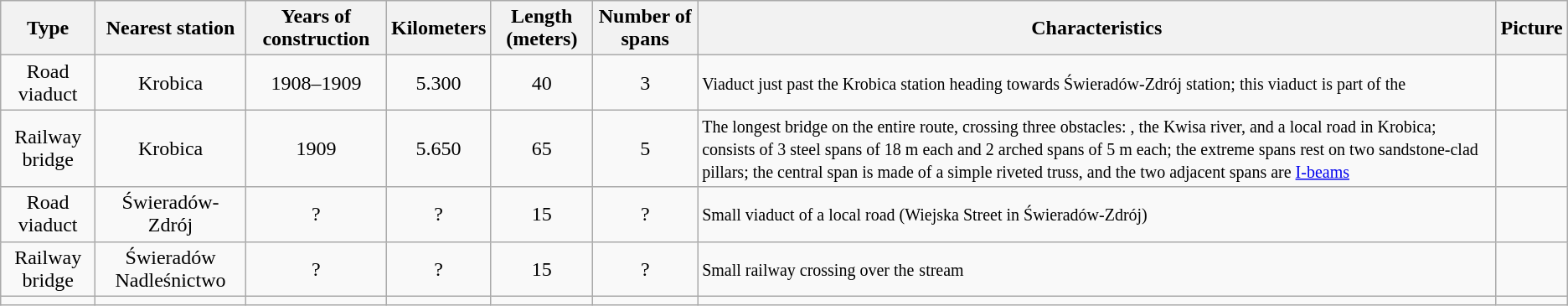<table class="wikitable" style="text-align:center">
<tr>
<th>Type</th>
<th>Nearest station</th>
<th>Years of construction</th>
<th>Kilometers</th>
<th>Length (meters)</th>
<th>Number of spans</th>
<th>Characteristics</th>
<th>Picture</th>
</tr>
<tr>
<td>Road viaduct</td>
<td>Krobica</td>
<td>1908–1909</td>
<td>5.300</td>
<td>40</td>
<td>3</td>
<td style="text-align:left"><small>Viaduct just past the Krobica station heading towards Świeradów-Zdrój station; this viaduct is part of the </small></td>
<td></td>
</tr>
<tr>
<td>Railway bridge</td>
<td>Krobica</td>
<td>1909</td>
<td>5.650</td>
<td>65</td>
<td>5</td>
<td style="text-align:left"><small>The longest bridge on the entire route, crossing three obstacles: , the Kwisa river, and a local road in Krobica; consists of 3 steel spans of 18 m each and 2 arched spans of 5 m each; the extreme spans rest on two sandstone-clad pillars; the central span is made of a simple riveted truss, and the two adjacent spans are <a href='#'>I-beams</a></small></td>
<td></td>
</tr>
<tr>
<td>Road viaduct</td>
<td>Świeradów-Zdrój</td>
<td>?</td>
<td>?</td>
<td>15</td>
<td>?</td>
<td style="text-align:left"><small>Small viaduct of a local road (Wiejska Street in Świeradów-Zdrój)</small></td>
<td></td>
</tr>
<tr>
<td>Railway bridge</td>
<td>Świeradów Nadleśnictwo</td>
<td>?</td>
<td>?</td>
<td>15</td>
<td>?</td>
<td style="text-align:left"><small>Small railway crossing over the</small>  <small>stream</small></td>
<td></td>
</tr>
<tr>
<td></td>
<td></td>
<td></td>
<td></td>
<td></td>
<td></td>
<td></td>
<td></td>
</tr>
</table>
